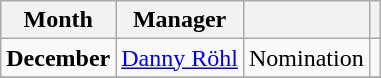<table class="wikitable" style="text-align:left">
<tr>
<th>Month</th>
<th>Manager</th>
<th></th>
<th></th>
</tr>
<tr>
<td align="center"><strong>December</strong></td>
<td> <a href='#'>Danny Röhl</a></td>
<td>Nomination</td>
<td align="center"></td>
</tr>
<tr>
</tr>
</table>
